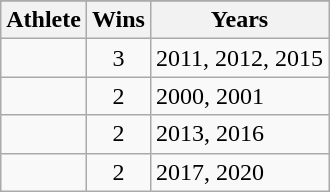<table class="wikitable sortable">
<tr>
</tr>
<tr>
<th>Athlete</th>
<th>Wins</th>
<th>Years</th>
</tr>
<tr>
<td></td>
<td align="center">3</td>
<td>2011, 2012, 2015</td>
</tr>
<tr>
<td></td>
<td align="center">2</td>
<td>2000, 2001</td>
</tr>
<tr>
<td></td>
<td align="center">2</td>
<td>2013, 2016</td>
</tr>
<tr>
<td></td>
<td align="center">2</td>
<td>2017, 2020</td>
</tr>
</table>
